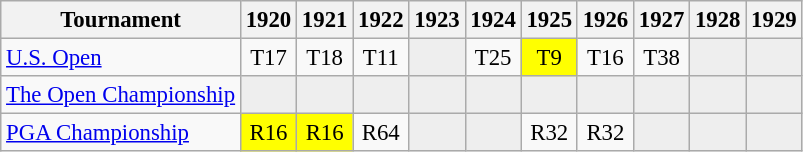<table class="wikitable" style="font-size:95%;text-align:center;">
<tr>
<th>Tournament</th>
<th>1920</th>
<th>1921</th>
<th>1922</th>
<th>1923</th>
<th>1924</th>
<th>1925</th>
<th>1926</th>
<th>1927</th>
<th>1928</th>
<th>1929</th>
</tr>
<tr>
<td align=left><a href='#'>U.S. Open</a></td>
<td>T17</td>
<td>T18</td>
<td>T11</td>
<td style="background:#eeeeee;"></td>
<td>T25</td>
<td style="background:yellow;">T9</td>
<td>T16</td>
<td>T38</td>
<td style="background:#eeeeee;"></td>
<td style="background:#eeeeee;"></td>
</tr>
<tr>
<td align=left><a href='#'>The Open Championship</a></td>
<td style="background:#eeeeee;"></td>
<td style="background:#eeeeee;"></td>
<td style="background:#eeeeee;"></td>
<td style="background:#eeeeee;"></td>
<td style="background:#eeeeee;"></td>
<td style="background:#eeeeee;"></td>
<td style="background:#eeeeee;"></td>
<td style="background:#eeeeee;"></td>
<td style="background:#eeeeee;"></td>
<td style="background:#eeeeee;"></td>
</tr>
<tr>
<td align=left><a href='#'>PGA Championship</a></td>
<td style="background:yellow;">R16</td>
<td style="background:yellow;">R16</td>
<td>R64</td>
<td style="background:#eeeeee;"></td>
<td style="background:#eeeeee;"></td>
<td>R32</td>
<td>R32</td>
<td style="background:#eeeeee;"></td>
<td style="background:#eeeeee;"></td>
<td style="background:#eeeeee;"></td>
</tr>
</table>
